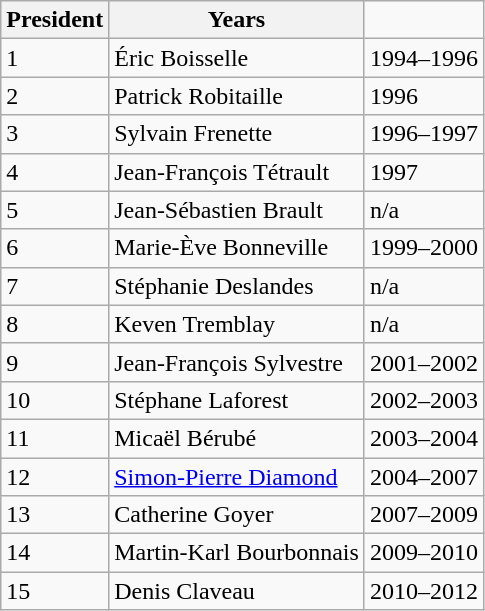<table class="wikitable">
<tr>
<th>President</th>
<th>Years</th>
</tr>
<tr>
<td>1</td>
<td>Éric Boisselle</td>
<td>1994–1996</td>
</tr>
<tr>
<td>2</td>
<td>Patrick Robitaille</td>
<td>1996</td>
</tr>
<tr>
<td>3</td>
<td>Sylvain Frenette</td>
<td>1996–1997</td>
</tr>
<tr>
<td>4</td>
<td>Jean-François Tétrault</td>
<td>1997</td>
</tr>
<tr>
<td>5</td>
<td>Jean-Sébastien Brault</td>
<td>n/a</td>
</tr>
<tr>
<td>6</td>
<td>Marie-Ève Bonneville</td>
<td>1999–2000</td>
</tr>
<tr>
<td>7</td>
<td>Stéphanie Deslandes</td>
<td>n/a</td>
</tr>
<tr>
<td>8</td>
<td>Keven Tremblay</td>
<td>n/a</td>
</tr>
<tr>
<td>9</td>
<td>Jean-François Sylvestre</td>
<td>2001–2002</td>
</tr>
<tr>
<td>10</td>
<td>Stéphane Laforest</td>
<td>2002–2003</td>
</tr>
<tr>
<td>11</td>
<td>Micaël Bérubé</td>
<td>2003–2004</td>
</tr>
<tr>
<td>12</td>
<td><a href='#'>Simon-Pierre Diamond</a></td>
<td>2004–2007</td>
</tr>
<tr>
<td>13</td>
<td>Catherine Goyer</td>
<td>2007–2009</td>
</tr>
<tr>
<td>14</td>
<td>Martin-Karl Bourbonnais</td>
<td>2009–2010</td>
</tr>
<tr>
<td>15</td>
<td>Denis Claveau</td>
<td>2010–2012</td>
</tr>
</table>
